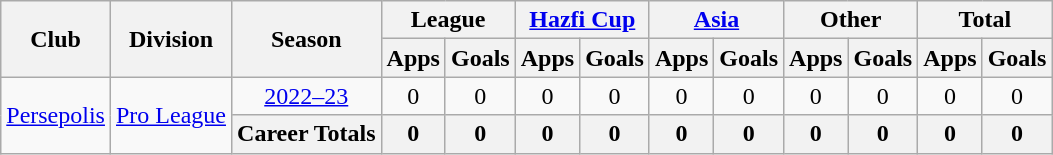<table class="wikitable" style="text-align: center;">
<tr>
<th rowspan="2">Club</th>
<th rowspan="2">Division</th>
<th rowspan="2">Season</th>
<th colspan="2">League</th>
<th colspan="2"><a href='#'>Hazfi Cup</a></th>
<th colspan="2"><a href='#'>Asia</a></th>
<th colspan="2">Other</th>
<th colspan="2">Total</th>
</tr>
<tr>
<th>Apps</th>
<th>Goals</th>
<th>Apps</th>
<th>Goals</th>
<th>Apps</th>
<th>Goals</th>
<th>Apps</th>
<th>Goals</th>
<th>Apps</th>
<th>Goals</th>
</tr>
<tr>
<td rowspan="4"><a href='#'>Persepolis</a></td>
<td rowspan="3"><a href='#'>Pro League</a></td>
<td><a href='#'>2022–23</a></td>
<td>0</td>
<td>0</td>
<td>0</td>
<td>0</td>
<td>0</td>
<td>0</td>
<td>0</td>
<td>0</td>
<td>0</td>
<td>0</td>
</tr>
<tr>
<th colspan="1">Career Totals</th>
<th>0</th>
<th>0</th>
<th>0</th>
<th>0</th>
<th>0</th>
<th>0</th>
<th>0</th>
<th>0</th>
<th>0</th>
<th>0</th>
</tr>
</table>
